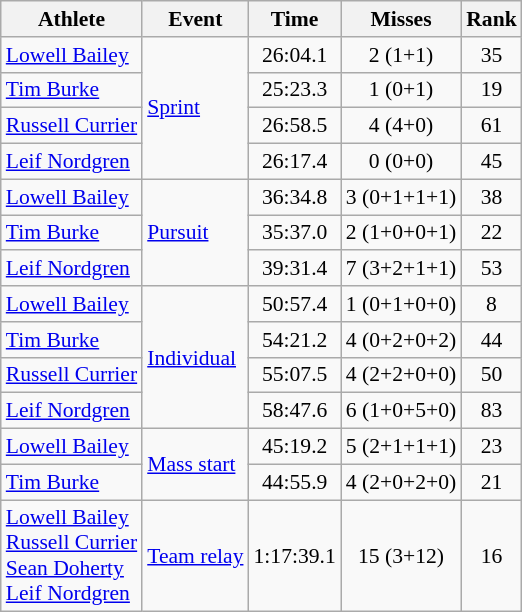<table class=wikitable style=font-size:90%;text-align:center>
<tr>
<th>Athlete</th>
<th>Event</th>
<th>Time</th>
<th>Misses</th>
<th>Rank</th>
</tr>
<tr>
<td align=left><a href='#'>Lowell Bailey</a></td>
<td align=left rowspan=4><a href='#'>Sprint</a></td>
<td>26:04.1</td>
<td>2 (1+1)</td>
<td>35</td>
</tr>
<tr>
<td align=left><a href='#'>Tim Burke</a></td>
<td>25:23.3</td>
<td>1 (0+1)</td>
<td>19</td>
</tr>
<tr>
<td align=left><a href='#'>Russell Currier</a></td>
<td>26:58.5</td>
<td>4 (4+0)</td>
<td>61</td>
</tr>
<tr>
<td align=left><a href='#'>Leif Nordgren</a></td>
<td>26:17.4</td>
<td>0 (0+0)</td>
<td>45</td>
</tr>
<tr>
<td align=left><a href='#'>Lowell Bailey</a></td>
<td align=left rowspan=3><a href='#'>Pursuit</a></td>
<td>36:34.8</td>
<td>3 (0+1+1+1)</td>
<td>38</td>
</tr>
<tr>
<td align=left><a href='#'>Tim Burke</a></td>
<td>35:37.0</td>
<td>2 (1+0+0+1)</td>
<td>22</td>
</tr>
<tr>
<td align=left><a href='#'>Leif Nordgren</a></td>
<td>39:31.4</td>
<td>7 (3+2+1+1)</td>
<td>53</td>
</tr>
<tr>
<td align=left><a href='#'>Lowell Bailey</a></td>
<td align=left rowspan=4><a href='#'>Individual</a></td>
<td>50:57.4</td>
<td>1 (0+1+0+0)</td>
<td>8</td>
</tr>
<tr>
<td align=left><a href='#'>Tim Burke</a></td>
<td>54:21.2</td>
<td>4 (0+2+0+2)</td>
<td>44</td>
</tr>
<tr>
<td align=left><a href='#'>Russell Currier</a></td>
<td>55:07.5</td>
<td>4 (2+2+0+0)</td>
<td>50</td>
</tr>
<tr>
<td align=left><a href='#'>Leif Nordgren</a></td>
<td>58:47.6</td>
<td>6 (1+0+5+0)</td>
<td>83</td>
</tr>
<tr>
<td align=left><a href='#'>Lowell Bailey</a></td>
<td align=left rowspan=2><a href='#'>Mass start</a></td>
<td>45:19.2</td>
<td>5 (2+1+1+1)</td>
<td>23</td>
</tr>
<tr>
<td align=left><a href='#'>Tim Burke</a></td>
<td>44:55.9</td>
<td>4 (2+0+2+0)</td>
<td>21</td>
</tr>
<tr>
<td align=left><a href='#'>Lowell Bailey</a><br><a href='#'>Russell Currier</a><br><a href='#'>Sean Doherty</a><br><a href='#'>Leif Nordgren</a></td>
<td align=left><a href='#'>Team relay</a></td>
<td>1:17:39.1</td>
<td>15 (3+12)</td>
<td>16</td>
</tr>
</table>
